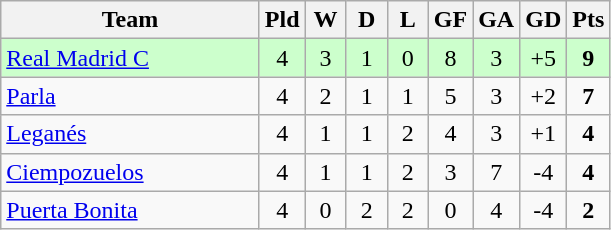<table class="wikitable" style="text-align: center;">
<tr>
<th width=165>Team</th>
<th width=20>Pld</th>
<th width=20>W</th>
<th width=20>D</th>
<th width=20>L</th>
<th width=20>GF</th>
<th width=20>GA</th>
<th width=20>GD</th>
<th width=20>Pts</th>
</tr>
<tr bgcolor=#ccffcc>
<td align=left> <a href='#'>Real Madrid C</a></td>
<td>4</td>
<td>3</td>
<td>1</td>
<td>0</td>
<td>8</td>
<td>3</td>
<td>+5</td>
<td><strong>9</strong></td>
</tr>
<tr>
<td align=left> <a href='#'>Parla</a></td>
<td>4</td>
<td>2</td>
<td>1</td>
<td>1</td>
<td>5</td>
<td>3</td>
<td>+2</td>
<td><strong>7</strong></td>
</tr>
<tr>
<td align=left> <a href='#'>Leganés</a></td>
<td>4</td>
<td>1</td>
<td>1</td>
<td>2</td>
<td>4</td>
<td>3</td>
<td>+1</td>
<td><strong>4</strong></td>
</tr>
<tr>
<td align=left> <a href='#'>Ciempozuelos</a></td>
<td>4</td>
<td>1</td>
<td>1</td>
<td>2</td>
<td>3</td>
<td>7</td>
<td>-4</td>
<td><strong>4</strong></td>
</tr>
<tr>
<td align=left> <a href='#'>Puerta Bonita</a></td>
<td>4</td>
<td>0</td>
<td>2</td>
<td>2</td>
<td>0</td>
<td>4</td>
<td>-4</td>
<td><strong>2</strong></td>
</tr>
</table>
